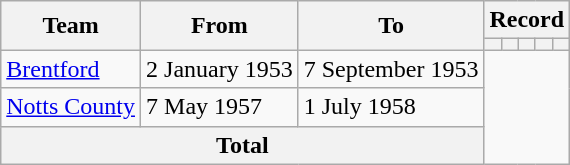<table class=wikitable style="text-align: center">
<tr>
<th rowspan=2>Team</th>
<th rowspan=2>From</th>
<th rowspan=2>To</th>
<th colspan=5>Record</th>
</tr>
<tr>
<th></th>
<th></th>
<th></th>
<th></th>
<th></th>
</tr>
<tr>
<td align=left><a href='#'>Brentford</a></td>
<td align=left>2 January 1953</td>
<td align=left>7 September 1953<br></td>
</tr>
<tr>
<td align=left><a href='#'>Notts County</a></td>
<td align=left>7 May 1957</td>
<td align=left>1 July 1958<br></td>
</tr>
<tr>
<th colspan=3>Total<br></th>
</tr>
</table>
